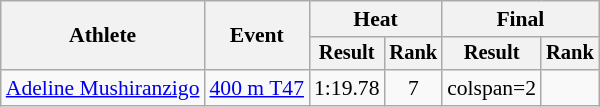<table class="wikitable" style="font-size:90%">
<tr>
<th rowspan="2">Athlete</th>
<th rowspan="2">Event</th>
<th colspan="2">Heat</th>
<th colspan="2">Final</th>
</tr>
<tr style="font-size:95%">
<th>Result</th>
<th>Rank</th>
<th>Result</th>
<th>Rank</th>
</tr>
<tr align=center>
<td align=left><a href='#'>Adeline Mushiranzigo</a></td>
<td align=left><a href='#'>400 m T47</a></td>
<td>1:19.78</td>
<td>7</td>
<td>colspan=2 </td>
</tr>
</table>
